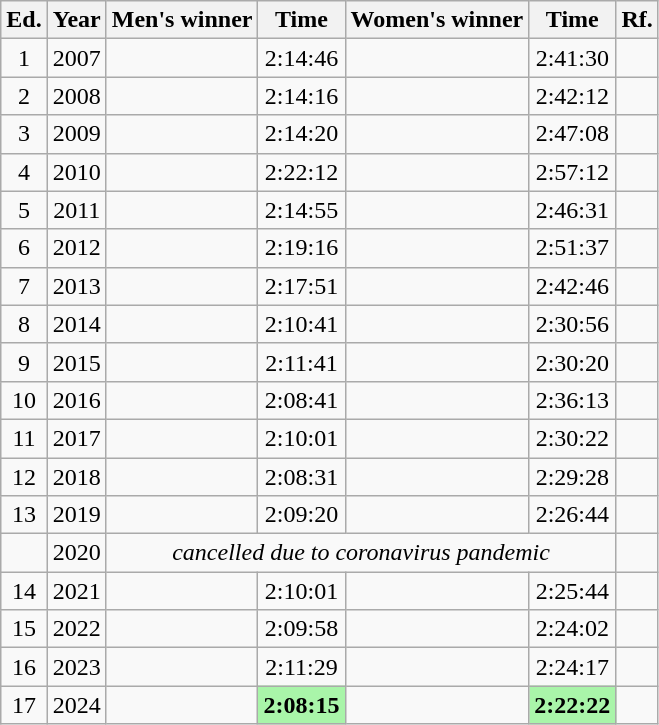<table class="wikitable sortable" style="text-align:center">
<tr>
<th class="unsortable">Ed.</th>
<th>Year</th>
<th>Men's winner</th>
<th>Time</th>
<th>Women's winner</th>
<th>Time</th>
<th class="unsortable">Rf.</th>
</tr>
<tr>
<td>1</td>
<td>2007</td>
<td align=left></td>
<td>2:14:46</td>
<td align=left></td>
<td>2:41:30</td>
<td></td>
</tr>
<tr>
<td>2</td>
<td>2008</td>
<td align=left></td>
<td>2:14:16</td>
<td align=left></td>
<td>2:42:12</td>
<td></td>
</tr>
<tr>
<td>3</td>
<td>2009</td>
<td align=left></td>
<td>2:14:20</td>
<td align=left></td>
<td>2:47:08</td>
<td></td>
</tr>
<tr>
<td>4</td>
<td>2010</td>
<td align=left></td>
<td>2:22:12</td>
<td align=left></td>
<td>2:57:12</td>
<td></td>
</tr>
<tr>
<td>5</td>
<td>2011</td>
<td align=left></td>
<td>2:14:55</td>
<td align=left></td>
<td>2:46:31</td>
<td></td>
</tr>
<tr>
<td>6</td>
<td>2012</td>
<td align=left></td>
<td>2:19:16</td>
<td align=left></td>
<td>2:51:37</td>
<td></td>
</tr>
<tr>
<td>7</td>
<td>2013</td>
<td align=left></td>
<td>2:17:51</td>
<td align=left></td>
<td>2:42:46</td>
<td></td>
</tr>
<tr>
<td>8</td>
<td>2014</td>
<td align=left></td>
<td>2:10:41</td>
<td align=left></td>
<td>2:30:56</td>
<td></td>
</tr>
<tr>
<td>9</td>
<td>2015</td>
<td align=left></td>
<td>2:11:41</td>
<td align=left></td>
<td>2:30:20</td>
<td></td>
</tr>
<tr>
<td>10</td>
<td>2016</td>
<td align=left></td>
<td>2:08:41</td>
<td align=left></td>
<td>2:36:13</td>
<td></td>
</tr>
<tr>
<td>11</td>
<td>2017</td>
<td align=left></td>
<td>2:10:01</td>
<td align=left></td>
<td>2:30:22</td>
<td></td>
</tr>
<tr>
<td>12</td>
<td>2018</td>
<td align=left></td>
<td>2:08:31</td>
<td align=left></td>
<td>2:29:28</td>
<td></td>
</tr>
<tr>
<td>13</td>
<td>2019</td>
<td align=left></td>
<td>2:09:20</td>
<td align=left></td>
<td>2:26:44</td>
<td></td>
</tr>
<tr>
<td></td>
<td>2020</td>
<td colspan="4" align="center" data-sort-value=""><em>cancelled due to coronavirus pandemic</em></td>
<td></td>
</tr>
<tr>
<td>14</td>
<td>2021</td>
<td align=left></td>
<td>2:10:01</td>
<td align=left></td>
<td>2:25:44</td>
<td></td>
</tr>
<tr>
<td>15</td>
<td>2022</td>
<td align=left></td>
<td>2:09:58</td>
<td align=left></td>
<td>2:24:02</td>
<td></td>
</tr>
<tr>
<td>16</td>
<td>2023</td>
<td align=left></td>
<td>2:11:29</td>
<td align=left></td>
<td>2:24:17</td>
<td></td>
</tr>
<tr>
<td>17</td>
<td>2024</td>
<td align=left></td>
<td bgcolor=#A9F5A9><strong>2:08:15</strong></td>
<td align=left></td>
<td bgcolor=#A9F5A9><strong>2:22:22</strong></td>
<td></td>
</tr>
</table>
